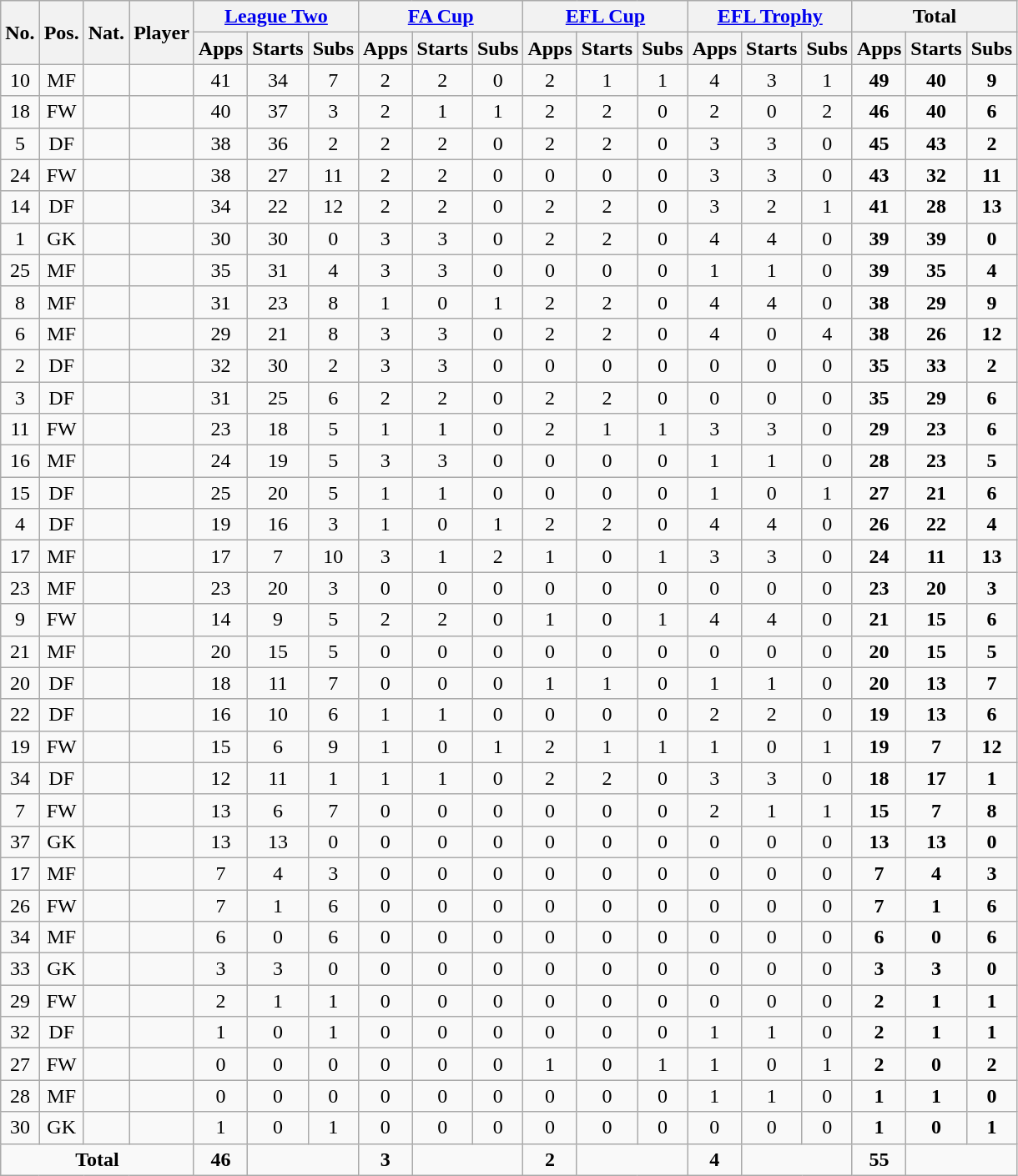<table class="wikitable" style="text-align:center">
<tr>
<th rowspan="2">No.</th>
<th rowspan="2">Pos.</th>
<th rowspan="2">Nat.</th>
<th rowspan="2">Player</th>
<th colspan="3"><a href='#'>League Two</a></th>
<th colspan="3"><a href='#'>FA Cup</a></th>
<th colspan="3"><a href='#'>EFL Cup</a></th>
<th colspan="3"><a href='#'>EFL Trophy</a></th>
<th colspan="3">Total</th>
</tr>
<tr>
<th>Apps</th>
<th>Starts</th>
<th>Subs</th>
<th>Apps</th>
<th>Starts</th>
<th>Subs</th>
<th>Apps</th>
<th>Starts</th>
<th>Subs</th>
<th>Apps</th>
<th>Starts</th>
<th>Subs</th>
<th>Apps</th>
<th>Starts</th>
<th>Subs</th>
</tr>
<tr>
<td>10</td>
<td>MF</td>
<td></td>
<td align=left></td>
<td>41</td>
<td>34</td>
<td>7</td>
<td>2</td>
<td>2</td>
<td>0</td>
<td>2</td>
<td>1</td>
<td>1</td>
<td>4</td>
<td>3</td>
<td>1</td>
<td><strong>49</strong></td>
<td><strong>40</strong></td>
<td><strong>9</strong></td>
</tr>
<tr>
<td>18</td>
<td>FW</td>
<td></td>
<td align=left></td>
<td>40</td>
<td>37</td>
<td>3</td>
<td>2</td>
<td>1</td>
<td>1</td>
<td>2</td>
<td>2</td>
<td>0</td>
<td>2</td>
<td>0</td>
<td>2</td>
<td><strong>46</strong></td>
<td><strong>40</strong></td>
<td><strong>6</strong></td>
</tr>
<tr>
<td>5</td>
<td>DF</td>
<td></td>
<td align=left></td>
<td>38</td>
<td>36</td>
<td>2</td>
<td>2</td>
<td>2</td>
<td>0</td>
<td>2</td>
<td>2</td>
<td>0</td>
<td>3</td>
<td>3</td>
<td>0</td>
<td><strong>45</strong></td>
<td><strong>43</strong></td>
<td><strong>2</strong></td>
</tr>
<tr>
<td>24</td>
<td>FW</td>
<td></td>
<td align=left></td>
<td>38</td>
<td>27</td>
<td>11</td>
<td>2</td>
<td>2</td>
<td>0</td>
<td>0</td>
<td>0</td>
<td>0</td>
<td>3</td>
<td>3</td>
<td>0</td>
<td><strong>43</strong></td>
<td><strong>32</strong></td>
<td><strong>11</strong></td>
</tr>
<tr>
<td>14</td>
<td>DF</td>
<td></td>
<td align=left></td>
<td>34</td>
<td>22</td>
<td>12</td>
<td>2</td>
<td>2</td>
<td>0</td>
<td>2</td>
<td>2</td>
<td>0</td>
<td>3</td>
<td>2</td>
<td>1</td>
<td><strong>41</strong></td>
<td><strong>28</strong></td>
<td><strong>13</strong></td>
</tr>
<tr>
<td>1</td>
<td>GK</td>
<td></td>
<td align=left></td>
<td>30</td>
<td>30</td>
<td>0</td>
<td>3</td>
<td>3</td>
<td>0</td>
<td>2</td>
<td>2</td>
<td>0</td>
<td>4</td>
<td>4</td>
<td>0</td>
<td><strong>39</strong></td>
<td><strong>39</strong></td>
<td><strong>0</strong></td>
</tr>
<tr>
<td>25</td>
<td>MF</td>
<td></td>
<td align=left></td>
<td>35</td>
<td>31</td>
<td>4</td>
<td>3</td>
<td>3</td>
<td>0</td>
<td>0</td>
<td>0</td>
<td>0</td>
<td>1</td>
<td>1</td>
<td>0</td>
<td><strong>39</strong></td>
<td><strong>35</strong></td>
<td><strong>4</strong></td>
</tr>
<tr>
<td>8</td>
<td>MF</td>
<td></td>
<td align=left></td>
<td>31</td>
<td>23</td>
<td>8</td>
<td>1</td>
<td>0</td>
<td>1</td>
<td>2</td>
<td>2</td>
<td>0</td>
<td>4</td>
<td>4</td>
<td>0</td>
<td><strong>38</strong></td>
<td><strong>29</strong></td>
<td><strong>9</strong></td>
</tr>
<tr>
<td>6</td>
<td>MF</td>
<td></td>
<td align=left></td>
<td>29</td>
<td>21</td>
<td>8</td>
<td>3</td>
<td>3</td>
<td>0</td>
<td>2</td>
<td>2</td>
<td>0</td>
<td>4</td>
<td>0</td>
<td>4</td>
<td><strong>38</strong></td>
<td><strong>26</strong></td>
<td><strong>12</strong></td>
</tr>
<tr>
<td>2</td>
<td>DF</td>
<td></td>
<td align=left></td>
<td>32</td>
<td>30</td>
<td>2</td>
<td>3</td>
<td>3</td>
<td>0</td>
<td>0</td>
<td>0</td>
<td>0</td>
<td>0</td>
<td>0</td>
<td>0</td>
<td><strong>35</strong></td>
<td><strong>33</strong></td>
<td><strong>2</strong></td>
</tr>
<tr>
<td>3</td>
<td>DF</td>
<td></td>
<td align=left></td>
<td>31</td>
<td>25</td>
<td>6</td>
<td>2</td>
<td>2</td>
<td>0</td>
<td>2</td>
<td>2</td>
<td>0</td>
<td>0</td>
<td>0</td>
<td>0</td>
<td><strong>35</strong></td>
<td><strong>29</strong></td>
<td><strong>6</strong></td>
</tr>
<tr>
<td>11</td>
<td>FW</td>
<td></td>
<td align=left></td>
<td>23</td>
<td>18</td>
<td>5</td>
<td>1</td>
<td>1</td>
<td>0</td>
<td>2</td>
<td>1</td>
<td>1</td>
<td>3</td>
<td>3</td>
<td>0</td>
<td><strong>29</strong></td>
<td><strong>23</strong></td>
<td><strong>6</strong></td>
</tr>
<tr>
<td>16</td>
<td>MF</td>
<td></td>
<td align=left></td>
<td>24</td>
<td>19</td>
<td>5</td>
<td>3</td>
<td>3</td>
<td>0</td>
<td>0</td>
<td>0</td>
<td>0</td>
<td>1</td>
<td>1</td>
<td>0</td>
<td><strong>28</strong></td>
<td><strong>23</strong></td>
<td><strong>5</strong></td>
</tr>
<tr>
<td>15</td>
<td>DF</td>
<td></td>
<td align=left></td>
<td>25</td>
<td>20</td>
<td>5</td>
<td>1</td>
<td>1</td>
<td>0</td>
<td>0</td>
<td>0</td>
<td>0</td>
<td>1</td>
<td>0</td>
<td>1</td>
<td><strong>27</strong></td>
<td><strong>21</strong></td>
<td><strong>6</strong></td>
</tr>
<tr>
<td>4</td>
<td>DF</td>
<td></td>
<td align=left></td>
<td>19</td>
<td>16</td>
<td>3</td>
<td>1</td>
<td>0</td>
<td>1</td>
<td>2</td>
<td>2</td>
<td>0</td>
<td>4</td>
<td>4</td>
<td>0</td>
<td><strong>26</strong></td>
<td><strong>22</strong></td>
<td><strong>4</strong></td>
</tr>
<tr>
<td>17</td>
<td>MF</td>
<td></td>
<td align=left></td>
<td>17</td>
<td>7</td>
<td>10</td>
<td>3</td>
<td>1</td>
<td>2</td>
<td>1</td>
<td>0</td>
<td>1</td>
<td>3</td>
<td>3</td>
<td>0</td>
<td><strong>24</strong></td>
<td><strong>11</strong></td>
<td><strong>13</strong></td>
</tr>
<tr>
<td>23</td>
<td>MF</td>
<td></td>
<td align=left></td>
<td>23</td>
<td>20</td>
<td>3</td>
<td>0</td>
<td>0</td>
<td>0</td>
<td>0</td>
<td>0</td>
<td>0</td>
<td>0</td>
<td>0</td>
<td>0</td>
<td><strong>23</strong></td>
<td><strong>20</strong></td>
<td><strong>3</strong></td>
</tr>
<tr>
<td>9</td>
<td>FW</td>
<td></td>
<td align=left></td>
<td>14</td>
<td>9</td>
<td>5</td>
<td>2</td>
<td>2</td>
<td>0</td>
<td>1</td>
<td>0</td>
<td>1</td>
<td>4</td>
<td>4</td>
<td>0</td>
<td><strong>21</strong></td>
<td><strong>15</strong></td>
<td><strong>6</strong></td>
</tr>
<tr>
<td>21</td>
<td>MF</td>
<td></td>
<td align=left></td>
<td>20</td>
<td>15</td>
<td>5</td>
<td>0</td>
<td>0</td>
<td>0</td>
<td>0</td>
<td>0</td>
<td>0</td>
<td>0</td>
<td>0</td>
<td>0</td>
<td><strong>20</strong></td>
<td><strong>15</strong></td>
<td><strong>5</strong></td>
</tr>
<tr>
<td>20</td>
<td>DF</td>
<td></td>
<td align=left></td>
<td>18</td>
<td>11</td>
<td>7</td>
<td>0</td>
<td>0</td>
<td>0</td>
<td>1</td>
<td>1</td>
<td>0</td>
<td>1</td>
<td>1</td>
<td>0</td>
<td><strong>20</strong></td>
<td><strong>13</strong></td>
<td><strong>7</strong></td>
</tr>
<tr>
<td>22</td>
<td>DF</td>
<td></td>
<td align=left></td>
<td>16</td>
<td>10</td>
<td>6</td>
<td>1</td>
<td>1</td>
<td>0</td>
<td>0</td>
<td>0</td>
<td>0</td>
<td>2</td>
<td>2</td>
<td>0</td>
<td><strong>19</strong></td>
<td><strong>13</strong></td>
<td><strong>6</strong></td>
</tr>
<tr>
<td>19</td>
<td>FW</td>
<td></td>
<td align=left></td>
<td>15</td>
<td>6</td>
<td>9</td>
<td>1</td>
<td>0</td>
<td>1</td>
<td>2</td>
<td>1</td>
<td>1</td>
<td>1</td>
<td>0</td>
<td>1</td>
<td><strong>19</strong></td>
<td><strong>7</strong></td>
<td><strong>12</strong></td>
</tr>
<tr>
<td>34</td>
<td>DF</td>
<td></td>
<td align=left></td>
<td>12</td>
<td>11</td>
<td>1</td>
<td>1</td>
<td>1</td>
<td>0</td>
<td>2</td>
<td>2</td>
<td>0</td>
<td>3</td>
<td>3</td>
<td>0</td>
<td><strong>18</strong></td>
<td><strong>17</strong></td>
<td><strong>1</strong></td>
</tr>
<tr>
<td>7</td>
<td>FW</td>
<td></td>
<td align=left></td>
<td>13</td>
<td>6</td>
<td>7</td>
<td>0</td>
<td>0</td>
<td>0</td>
<td>0</td>
<td>0</td>
<td>0</td>
<td>2</td>
<td>1</td>
<td>1</td>
<td><strong>15</strong></td>
<td><strong>7</strong></td>
<td><strong>8</strong></td>
</tr>
<tr>
<td>37</td>
<td>GK</td>
<td></td>
<td align=left></td>
<td>13</td>
<td>13</td>
<td>0</td>
<td>0</td>
<td>0</td>
<td>0</td>
<td>0</td>
<td>0</td>
<td>0</td>
<td>0</td>
<td>0</td>
<td>0</td>
<td><strong>13</strong></td>
<td><strong>13</strong></td>
<td><strong>0</strong></td>
</tr>
<tr>
<td>17</td>
<td>MF</td>
<td></td>
<td align=left></td>
<td>7</td>
<td>4</td>
<td>3</td>
<td>0</td>
<td>0</td>
<td>0</td>
<td>0</td>
<td>0</td>
<td>0</td>
<td>0</td>
<td>0</td>
<td>0</td>
<td><strong>7</strong></td>
<td><strong>4</strong></td>
<td><strong>3</strong></td>
</tr>
<tr>
<td>26</td>
<td>FW</td>
<td></td>
<td align=left></td>
<td>7</td>
<td>1</td>
<td>6</td>
<td>0</td>
<td>0</td>
<td>0</td>
<td>0</td>
<td>0</td>
<td>0</td>
<td>0</td>
<td>0</td>
<td>0</td>
<td><strong>7</strong></td>
<td><strong>1</strong></td>
<td><strong>6</strong></td>
</tr>
<tr>
<td>34</td>
<td>MF</td>
<td></td>
<td align=left></td>
<td>6</td>
<td>0</td>
<td>6</td>
<td>0</td>
<td>0</td>
<td>0</td>
<td>0</td>
<td>0</td>
<td>0</td>
<td>0</td>
<td>0</td>
<td>0</td>
<td><strong>6</strong></td>
<td><strong>0</strong></td>
<td><strong>6</strong></td>
</tr>
<tr>
<td>33</td>
<td>GK</td>
<td></td>
<td align=left></td>
<td>3</td>
<td>3</td>
<td>0</td>
<td>0</td>
<td>0</td>
<td>0</td>
<td>0</td>
<td>0</td>
<td>0</td>
<td>0</td>
<td>0</td>
<td>0</td>
<td><strong>3</strong></td>
<td><strong>3</strong></td>
<td><strong>0</strong></td>
</tr>
<tr>
<td>29</td>
<td>FW</td>
<td></td>
<td align=left></td>
<td>2</td>
<td>1</td>
<td>1</td>
<td>0</td>
<td>0</td>
<td>0</td>
<td>0</td>
<td>0</td>
<td>0</td>
<td>0</td>
<td>0</td>
<td>0</td>
<td><strong>2</strong></td>
<td><strong>1</strong></td>
<td><strong>1</strong></td>
</tr>
<tr>
<td>32</td>
<td>DF</td>
<td></td>
<td align=left></td>
<td>1</td>
<td>0</td>
<td>1</td>
<td>0</td>
<td>0</td>
<td>0</td>
<td>0</td>
<td>0</td>
<td>0</td>
<td>1</td>
<td>1</td>
<td>0</td>
<td><strong>2</strong></td>
<td><strong>1</strong></td>
<td><strong>1</strong></td>
</tr>
<tr>
<td>27</td>
<td>FW</td>
<td></td>
<td align=left></td>
<td>0</td>
<td>0</td>
<td>0</td>
<td>0</td>
<td>0</td>
<td>0</td>
<td>1</td>
<td>0</td>
<td>1</td>
<td>1</td>
<td>0</td>
<td>1</td>
<td><strong>2</strong></td>
<td><strong>0</strong></td>
<td><strong>2</strong></td>
</tr>
<tr>
<td>28</td>
<td>MF</td>
<td></td>
<td align=left></td>
<td>0</td>
<td>0</td>
<td>0</td>
<td>0</td>
<td>0</td>
<td>0</td>
<td>0</td>
<td>0</td>
<td>0</td>
<td>1</td>
<td>1</td>
<td>0</td>
<td><strong>1</strong></td>
<td><strong>1</strong></td>
<td><strong>0</strong></td>
</tr>
<tr>
<td>30</td>
<td>GK</td>
<td></td>
<td align=left></td>
<td>1</td>
<td>0</td>
<td>1</td>
<td>0</td>
<td>0</td>
<td>0</td>
<td>0</td>
<td>0</td>
<td>0</td>
<td>0</td>
<td>0</td>
<td>0</td>
<td><strong>1</strong></td>
<td><strong>0</strong></td>
<td><strong>1</strong></td>
</tr>
<tr class="sortbottom">
<td colspan=4><strong>Total</strong></td>
<td colspan=1><strong>46</strong></td>
<td colspan=2></td>
<td colspan=1><strong>3</strong></td>
<td colspan=2></td>
<td colspan=1><strong>2</strong></td>
<td colspan=2></td>
<td colspan=1><strong>4</strong></td>
<td colspan=2></td>
<td colspan=1><strong>55</strong></td>
<td colspan=2></td>
</tr>
</table>
